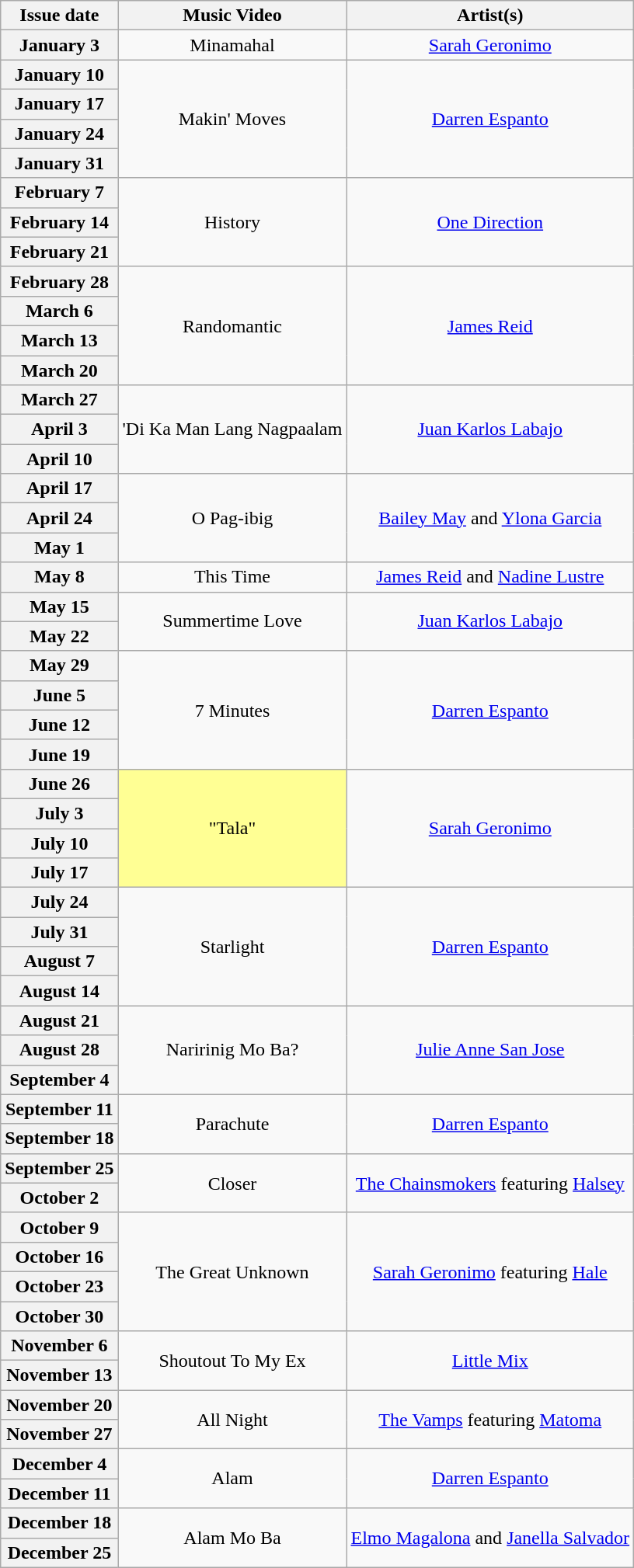<table class="wikitable plainrowheaders" style="text-align: center">
<tr>
<th>Issue date</th>
<th>Music Video</th>
<th>Artist(s)</th>
</tr>
<tr>
<th scope="row">January 3</th>
<td rowspan=1>Minamahal</td>
<td rowspan=1><a href='#'>Sarah Geronimo</a></td>
</tr>
<tr>
<th scope="row">January 10</th>
<td rowspan=4>Makin' Moves</td>
<td rowspan=4><a href='#'>Darren Espanto</a></td>
</tr>
<tr>
<th scope="row">January 17</th>
</tr>
<tr>
<th scope="row">January 24</th>
</tr>
<tr>
<th scope="row">January 31</th>
</tr>
<tr>
<th scope="row">February 7</th>
<td rowspan=3>History</td>
<td rowspan=3><a href='#'>One Direction</a></td>
</tr>
<tr>
<th scope="row">February 14</th>
</tr>
<tr>
<th scope="row">February 21</th>
</tr>
<tr>
<th scope="row">February 28</th>
<td rowspan=4>Randomantic</td>
<td rowspan=4><a href='#'>James Reid</a></td>
</tr>
<tr>
<th scope="row">March 6</th>
</tr>
<tr>
<th scope="row">March 13</th>
</tr>
<tr>
<th scope="row">March 20</th>
</tr>
<tr>
<th scope="row">March 27</th>
<td rowspan=3>'Di Ka Man Lang Nagpaalam</td>
<td rowspan=3><a href='#'>Juan Karlos Labajo</a></td>
</tr>
<tr>
<th scope="row">April 3</th>
</tr>
<tr>
<th scope="row">April 10</th>
</tr>
<tr>
<th scope="row">April 17</th>
<td rowspan=3>O Pag-ibig</td>
<td rowspan=3><a href='#'>Bailey May</a> and <a href='#'>Ylona Garcia</a></td>
</tr>
<tr>
<th scope="row">April 24</th>
</tr>
<tr>
<th scope="row">May 1</th>
</tr>
<tr>
<th scope="row">May 8</th>
<td rowspan=1>This Time</td>
<td rowspan=1><a href='#'>James Reid</a> and <a href='#'>Nadine Lustre</a></td>
</tr>
<tr>
<th scope="row">May 15</th>
<td rowspan=2>Summertime Love</td>
<td rowspan=2><a href='#'>Juan Karlos Labajo</a></td>
</tr>
<tr>
<th scope="row">May 22</th>
</tr>
<tr>
<th scope="row">May 29</th>
<td rowspan=4>7 Minutes</td>
<td rowspan=4><a href='#'>Darren Espanto</a></td>
</tr>
<tr>
<th scope="row">June 5</th>
</tr>
<tr>
<th scope="row">June 12</th>
</tr>
<tr>
<th scope="row">June 19</th>
</tr>
<tr>
<th scope="row">June 26</th>
<td bgcolor=#FFFF94 rowspan=4>"Tala" </td>
<td rowspan=4><a href='#'>Sarah Geronimo</a></td>
</tr>
<tr>
<th scope="row">July 3</th>
</tr>
<tr>
<th scope="row">July 10</th>
</tr>
<tr>
<th scope="row">July 17</th>
</tr>
<tr>
<th scope="row">July 24</th>
<td rowspan=4>Starlight</td>
<td rowspan=4><a href='#'>Darren Espanto</a></td>
</tr>
<tr>
<th scope="row">July 31</th>
</tr>
<tr>
<th scope="row">August 7</th>
</tr>
<tr>
<th scope="row">August 14</th>
</tr>
<tr>
<th scope="row">August 21</th>
<td rowspan=3>Naririnig Mo Ba?</td>
<td rowspan=3><a href='#'>Julie Anne San Jose</a></td>
</tr>
<tr>
<th scope="row">August 28</th>
</tr>
<tr>
<th scope="row">September 4</th>
</tr>
<tr>
<th scope="row">September 11</th>
<td rowspan=2>Parachute</td>
<td rowspan=2><a href='#'>Darren Espanto</a></td>
</tr>
<tr>
<th scope="row">September 18</th>
</tr>
<tr>
<th scope="row">September 25</th>
<td rowspan=2>Closer</td>
<td rowspan=2><a href='#'>The Chainsmokers</a> featuring <a href='#'>Halsey</a></td>
</tr>
<tr>
<th scope="row">October 2</th>
</tr>
<tr>
<th scope="row">October 9</th>
<td rowspan=4>The Great Unknown</td>
<td rowspan=4><a href='#'>Sarah Geronimo</a> featuring <a href='#'>Hale</a></td>
</tr>
<tr>
<th scope="row">October 16</th>
</tr>
<tr>
<th scope="row">October 23</th>
</tr>
<tr>
<th scope="row">October 30</th>
</tr>
<tr>
<th scope="row">November 6</th>
<td rowspan=2>Shoutout To My Ex</td>
<td rowspan=2><a href='#'>Little Mix</a></td>
</tr>
<tr>
<th scope="row">November 13</th>
</tr>
<tr>
<th scope="row">November 20</th>
<td rowspan=2>All Night</td>
<td rowspan=2><a href='#'>The Vamps</a> featuring <a href='#'>Matoma</a></td>
</tr>
<tr>
<th scope="row">November 27</th>
</tr>
<tr>
<th scope="row">December 4</th>
<td rowspan=2>Alam</td>
<td rowspan=2><a href='#'>Darren Espanto</a></td>
</tr>
<tr>
<th scope="row">December 11</th>
</tr>
<tr>
<th scope="row">December 18</th>
<td rowspan=2>Alam Mo Ba</td>
<td rowspan=2><a href='#'>Elmo Magalona</a> and <a href='#'>Janella Salvador</a></td>
</tr>
<tr>
<th scope="row">December 25</th>
</tr>
</table>
